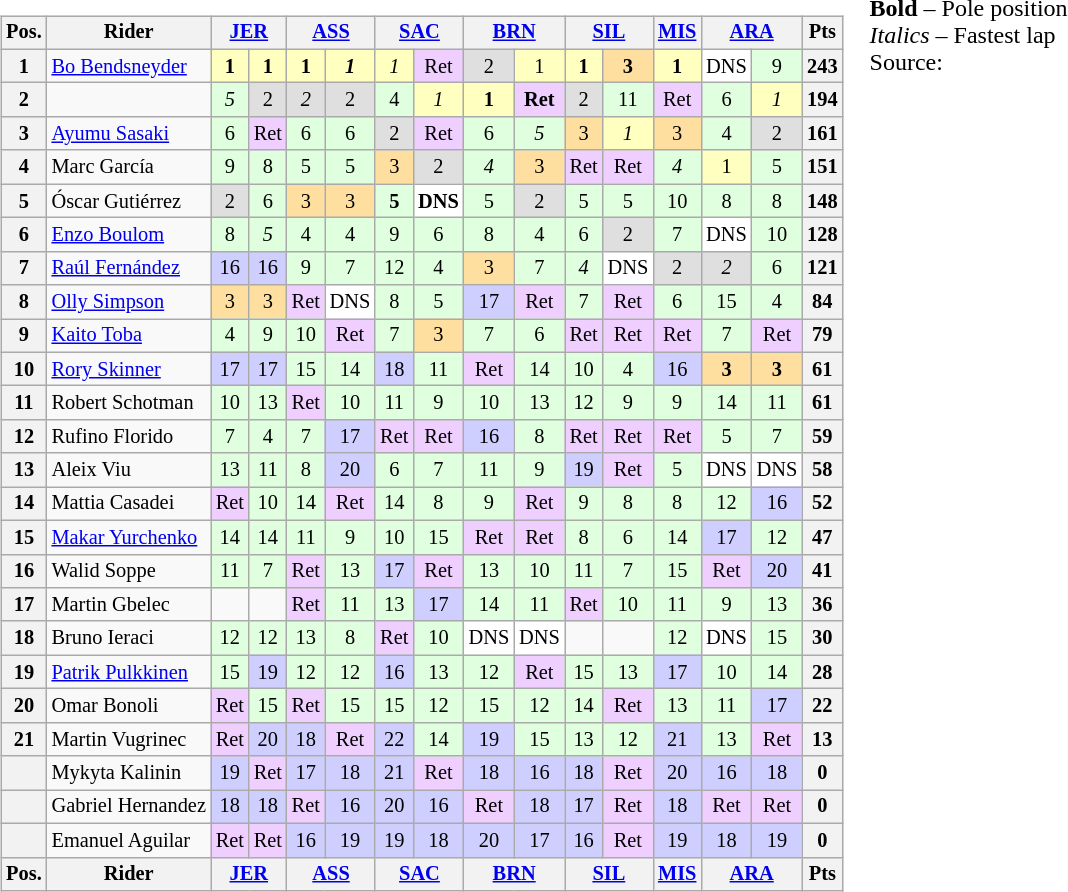<table>
<tr>
<td><br><table class="wikitable" style="font-size:85%; text-align:center">
<tr valign="top">
<th valign="middle">Pos.</th>
<th valign="middle">Rider</th>
<th colspan=2><a href='#'>JER</a><br></th>
<th colspan=2><a href='#'>ASS</a><br></th>
<th colspan=2><a href='#'>SAC</a><br></th>
<th colspan=2><a href='#'>BRN</a><br></th>
<th colspan=2><a href='#'>SIL</a><br></th>
<th><a href='#'>MIS</a><br></th>
<th colspan=2><a href='#'>ARA</a><br></th>
<th valign="middle">Pts</th>
</tr>
<tr>
<th>1</th>
<td align=left> <a href='#'>Bo Bendsneyder</a></td>
<td style="background:#ffffbf;"><strong>1</strong></td>
<td style="background:#ffffbf;"><strong>1</strong></td>
<td style="background:#ffffbf;"><strong>1</strong></td>
<td style="background:#ffffbf;"><strong><em>1</em></strong></td>
<td style="background:#ffffbf;"><em>1</em></td>
<td style="background:#efcfff;">Ret</td>
<td style="background:#dfdfdf;">2</td>
<td style="background:#ffffbf;">1</td>
<td style="background:#ffffbf;"><strong>1</strong></td>
<td style="background:#ffdf9f;"><strong>3</strong></td>
<td style="background:#ffffbf;"><strong>1</strong></td>
<td style="background:#ffffff;">DNS</td>
<td style="background:#dfffdf;">9</td>
<th>243</th>
</tr>
<tr>
<th>2</th>
<td align=left></td>
<td style="background:#dfffdf;"><em>5</em></td>
<td style="background:#dfdfdf;">2</td>
<td style="background:#dfdfdf;"><em>2</em></td>
<td style="background:#dfdfdf;">2</td>
<td style="background:#dfffdf;">4</td>
<td style="background:#ffffbf;"><em>1</em></td>
<td style="background:#ffffbf;"><strong>1</strong></td>
<td style="background:#efcfff;"><strong>Ret</strong></td>
<td style="background:#dfdfdf;">2</td>
<td style="background:#dfffdf;">11</td>
<td style="background:#efcfff;">Ret</td>
<td style="background:#dfffdf;">6</td>
<td style="background:#ffffbf;"><em>1</em></td>
<th>194</th>
</tr>
<tr>
<th>3</th>
<td align=left> <a href='#'>Ayumu Sasaki</a></td>
<td style="background:#dfffdf;">6</td>
<td style="background:#efcfff;">Ret</td>
<td style="background:#dfffdf;">6</td>
<td style="background:#dfffdf;">6</td>
<td style="background:#dfdfdf;">2</td>
<td style="background:#efcfff;">Ret</td>
<td style="background:#dfffdf;">6</td>
<td style="background:#dfffdf;"><em>5</em></td>
<td style="background:#ffdf9f;">3</td>
<td style="background:#ffffbf;"><em>1</em></td>
<td style="background:#ffdf9f;">3</td>
<td style="background:#dfffdf;">4</td>
<td style="background:#dfdfdf;">2</td>
<th>161</th>
</tr>
<tr>
<th>4</th>
<td align=left> Marc García</td>
<td style="background:#dfffdf;">9</td>
<td style="background:#dfffdf;">8</td>
<td style="background:#dfffdf;">5</td>
<td style="background:#dfffdf;">5</td>
<td style="background:#ffdf9f;">3</td>
<td style="background:#dfdfdf;">2</td>
<td style="background:#dfffdf;"><em>4</em></td>
<td style="background:#ffdf9f;">3</td>
<td style="background:#efcfff;">Ret</td>
<td style="background:#efcfff;">Ret</td>
<td style="background:#dfffdf;"><em>4</em></td>
<td style="background:#ffffbf;">1</td>
<td style="background:#dfffdf;">5</td>
<th>151</th>
</tr>
<tr>
<th>5</th>
<td align=left> Óscar Gutiérrez</td>
<td style="background:#dfdfdf;">2</td>
<td style="background:#dfffdf;">6</td>
<td style="background:#ffdf9f;">3</td>
<td style="background:#ffdf9f;">3</td>
<td style="background:#dfffdf;"><strong>5</strong></td>
<td style="background:#ffffff;"><strong>DNS</strong></td>
<td style="background:#dfffdf;">5</td>
<td style="background:#dfdfdf;">2</td>
<td style="background:#dfffdf;">5</td>
<td style="background:#dfffdf;">5</td>
<td style="background:#dfffdf;">10</td>
<td style="background:#dfffdf;">8</td>
<td style="background:#dfffdf;">8</td>
<th>148</th>
</tr>
<tr>
<th>6</th>
<td align=left> <a href='#'>Enzo Boulom</a></td>
<td style="background:#dfffdf;">8</td>
<td style="background:#dfffdf;"><em>5</em></td>
<td style="background:#dfffdf;">4</td>
<td style="background:#dfffdf;">4</td>
<td style="background:#dfffdf;">9</td>
<td style="background:#dfffdf;">6</td>
<td style="background:#dfffdf;">8</td>
<td style="background:#dfffdf;">4</td>
<td style="background:#dfffdf;">6</td>
<td style="background:#dfdfdf;">2</td>
<td style="background:#dfffdf;">7</td>
<td style="background:#ffffff;">DNS</td>
<td style="background:#dfffdf;">10</td>
<th>128</th>
</tr>
<tr>
<th>7</th>
<td align=left> <a href='#'>Raúl Fernández</a></td>
<td style="background:#cfcfff;">16</td>
<td style="background:#cfcfff;">16</td>
<td style="background:#dfffdf;">9</td>
<td style="background:#dfffdf;">7</td>
<td style="background:#dfffdf;">12</td>
<td style="background:#dfffdf;">4</td>
<td style="background:#ffdf9f;">3</td>
<td style="background:#dfffdf;">7</td>
<td style="background:#dfffdf;"><em>4</em></td>
<td style="background:#ffffff;">DNS</td>
<td style="background:#dfdfdf;">2</td>
<td style="background:#dfdfdf;"><em>2</em></td>
<td style="background:#dfffdf;">6</td>
<th>121</th>
</tr>
<tr>
<th>8</th>
<td align=left> <a href='#'>Olly Simpson</a></td>
<td style="background:#ffdf9f;">3</td>
<td style="background:#ffdf9f;">3</td>
<td style="background:#efcfff;">Ret</td>
<td style="background:#ffffff;">DNS</td>
<td style="background:#dfffdf;">8</td>
<td style="background:#dfffdf;">5</td>
<td style="background:#cfcfff;">17</td>
<td style="background:#efcfff;">Ret</td>
<td style="background:#dfffdf;">7</td>
<td style="background:#efcfff;">Ret</td>
<td style="background:#dfffdf;">6</td>
<td style="background:#dfffdf;">15</td>
<td style="background:#dfffdf;">4</td>
<th>84</th>
</tr>
<tr>
<th>9</th>
<td align=left> <a href='#'>Kaito Toba</a></td>
<td style="background:#dfffdf;">4</td>
<td style="background:#dfffdf;">9</td>
<td style="background:#dfffdf;">10</td>
<td style="background:#efcfff;">Ret</td>
<td style="background:#dfffdf;">7</td>
<td style="background:#ffdf9f;">3</td>
<td style="background:#dfffdf;">7</td>
<td style="background:#dfffdf;">6</td>
<td style="background:#efcfff;">Ret</td>
<td style="background:#efcfff;">Ret</td>
<td style="background:#efcfff;">Ret</td>
<td style="background:#dfffdf;">7</td>
<td style="background:#efcfff;">Ret</td>
<th>79</th>
</tr>
<tr>
<th>10</th>
<td align=left> <a href='#'>Rory Skinner</a></td>
<td style="background:#cfcfff;">17</td>
<td style="background:#cfcfff;">17</td>
<td style="background:#dfffdf;">15</td>
<td style="background:#dfffdf;">14</td>
<td style="background:#cfcfff;">18</td>
<td style="background:#dfffdf;">11</td>
<td style="background:#efcfff;">Ret</td>
<td style="background:#dfffdf;">14</td>
<td style="background:#dfffdf;">10</td>
<td style="background:#dfffdf;">4</td>
<td style="background:#cfcfff;">16</td>
<td style="background:#ffdf9f;"><strong>3</strong></td>
<td style="background:#ffdf9f;"><strong>3</strong></td>
<th>61</th>
</tr>
<tr>
<th>11</th>
<td align=left> Robert Schotman</td>
<td style="background:#dfffdf;">10</td>
<td style="background:#dfffdf;">13</td>
<td style="background:#efcfff;">Ret</td>
<td style="background:#dfffdf;">10</td>
<td style="background:#dfffdf;">11</td>
<td style="background:#dfffdf;">9</td>
<td style="background:#dfffdf;">10</td>
<td style="background:#dfffdf;">13</td>
<td style="background:#dfffdf;">12</td>
<td style="background:#dfffdf;">9</td>
<td style="background:#dfffdf;">9</td>
<td style="background:#dfffdf;">14</td>
<td style="background:#dfffdf;">11</td>
<th>61</th>
</tr>
<tr>
<th>12</th>
<td align=left> Rufino Florido</td>
<td style="background:#dfffdf;">7</td>
<td style="background:#dfffdf;">4</td>
<td style="background:#dfffdf;">7</td>
<td style="background:#cfcfff;">17</td>
<td style="background:#efcfff;">Ret</td>
<td style="background:#efcfff;">Ret</td>
<td style="background:#cfcfff;">16</td>
<td style="background:#dfffdf;">8</td>
<td style="background:#efcfff;">Ret</td>
<td style="background:#efcfff;">Ret</td>
<td style="background:#efcfff;">Ret</td>
<td style="background:#dfffdf;">5</td>
<td style="background:#dfffdf;">7</td>
<th>59</th>
</tr>
<tr>
<th>13</th>
<td align=left> Aleix Viu</td>
<td style="background:#dfffdf;">13</td>
<td style="background:#dfffdf;">11</td>
<td style="background:#dfffdf;">8</td>
<td style="background:#cfcfff;">20</td>
<td style="background:#dfffdf;">6</td>
<td style="background:#dfffdf;">7</td>
<td style="background:#dfffdf;">11</td>
<td style="background:#dfffdf;">9</td>
<td style="background:#cfcfff;">19</td>
<td style="background:#efcfff;">Ret</td>
<td style="background:#dfffdf;">5</td>
<td style="background:#ffffff;">DNS</td>
<td style="background:#ffffff;">DNS</td>
<th>58</th>
</tr>
<tr>
<th>14</th>
<td align=left> Mattia Casadei</td>
<td style="background:#efcfff;">Ret</td>
<td style="background:#dfffdf;">10</td>
<td style="background:#dfffdf;">14</td>
<td style="background:#efcfff;">Ret</td>
<td style="background:#dfffdf;">14</td>
<td style="background:#dfffdf;">8</td>
<td style="background:#dfffdf;">9</td>
<td style="background:#efcfff;">Ret</td>
<td style="background:#dfffdf;">9</td>
<td style="background:#dfffdf;">8</td>
<td style="background:#dfffdf;">8</td>
<td style="background:#dfffdf;">12</td>
<td style="background:#cfcfff;">16</td>
<th>52</th>
</tr>
<tr>
<th>15</th>
<td align=left> <a href='#'>Makar Yurchenko</a></td>
<td style="background:#dfffdf;">14</td>
<td style="background:#dfffdf;">14</td>
<td style="background:#dfffdf;">11</td>
<td style="background:#dfffdf;">9</td>
<td style="background:#dfffdf;">10</td>
<td style="background:#dfffdf;">15</td>
<td style="background:#efcfff;">Ret</td>
<td style="background:#efcfff;">Ret</td>
<td style="background:#dfffdf;">8</td>
<td style="background:#dfffdf;">6</td>
<td style="background:#dfffdf;">14</td>
<td style="background:#cfcfff;">17</td>
<td style="background:#dfffdf;">12</td>
<th>47</th>
</tr>
<tr>
<th>16</th>
<td align=left> Walid Soppe</td>
<td style="background:#dfffdf;">11</td>
<td style="background:#dfffdf;">7</td>
<td style="background:#efcfff;">Ret</td>
<td style="background:#dfffdf;">13</td>
<td style="background:#cfcfff;">17</td>
<td style="background:#efcfff;">Ret</td>
<td style="background:#dfffdf;">13</td>
<td style="background:#dfffdf;">10</td>
<td style="background:#dfffdf;">11</td>
<td style="background:#dfffdf;">7</td>
<td style="background:#dfffdf;">15</td>
<td style="background:#efcfff;">Ret</td>
<td style="background:#cfcfff;">20</td>
<th>41</th>
</tr>
<tr>
<th>17</th>
<td align=left> Martin Gbelec</td>
<td></td>
<td></td>
<td style="background:#efcfff;">Ret</td>
<td style="background:#dfffdf;">11</td>
<td style="background:#dfffdf;">13</td>
<td style="background:#cfcfff;">17</td>
<td style="background:#dfffdf;">14</td>
<td style="background:#dfffdf;">11</td>
<td style="background:#efcfff;">Ret</td>
<td style="background:#dfffdf;">10</td>
<td style="background:#dfffdf;">11</td>
<td style="background:#dfffdf;">9</td>
<td style="background:#dfffdf;">13</td>
<th>36</th>
</tr>
<tr>
<th>18</th>
<td align=left> Bruno Ieraci</td>
<td style="background:#dfffdf;">12</td>
<td style="background:#dfffdf;">12</td>
<td style="background:#dfffdf;">13</td>
<td style="background:#dfffdf;">8</td>
<td style="background:#efcfff;">Ret</td>
<td style="background:#dfffdf;">10</td>
<td style="background:#ffffff;">DNS</td>
<td style="background:#ffffff;">DNS</td>
<td></td>
<td></td>
<td style="background:#dfffdf;">12</td>
<td style="background:#ffffff;">DNS</td>
<td style="background:#dfffdf;">15</td>
<th>30</th>
</tr>
<tr>
<th>19</th>
<td align=left> <a href='#'>Patrik Pulkkinen</a></td>
<td style="background:#dfffdf;">15</td>
<td style="background:#cfcfff;">19</td>
<td style="background:#dfffdf;">12</td>
<td style="background:#dfffdf;">12</td>
<td style="background:#cfcfff;">16</td>
<td style="background:#dfffdf;">13</td>
<td style="background:#dfffdf;">12</td>
<td style="background:#efcfff;">Ret</td>
<td style="background:#dfffdf;">15</td>
<td style="background:#dfffdf;">13</td>
<td style="background:#cfcfff;">17</td>
<td style="background:#dfffdf;">10</td>
<td style="background:#dfffdf;">14</td>
<th>28</th>
</tr>
<tr>
<th>20</th>
<td align=left> Omar Bonoli</td>
<td style="background:#efcfff;">Ret</td>
<td style="background:#dfffdf;">15</td>
<td style="background:#efcfff;">Ret</td>
<td style="background:#dfffdf;">15</td>
<td style="background:#dfffdf;">15</td>
<td style="background:#dfffdf;">12</td>
<td style="background:#dfffdf;">15</td>
<td style="background:#dfffdf;">12</td>
<td style="background:#dfffdf;">14</td>
<td style="background:#efcfff;">Ret</td>
<td style="background:#dfffdf;">13</td>
<td style="background:#dfffdf;">11</td>
<td style="background:#cfcfff;">17</td>
<th>22</th>
</tr>
<tr>
<th>21</th>
<td align=left> Martin Vugrinec</td>
<td style="background:#efcfff;">Ret</td>
<td style="background:#cfcfff;">20</td>
<td style="background:#cfcfff;">18</td>
<td style="background:#efcfff;">Ret</td>
<td style="background:#cfcfff;">22</td>
<td style="background:#dfffdf;">14</td>
<td style="background:#cfcfff;">19</td>
<td style="background:#dfffdf;">15</td>
<td style="background:#dfffdf;">13</td>
<td style="background:#dfffdf;">12</td>
<td style="background:#cfcfff;">21</td>
<td style="background:#dfffdf;">13</td>
<td style="background:#efcfff;">Ret</td>
<th>13</th>
</tr>
<tr>
<th></th>
<td align=left> Mykyta Kalinin</td>
<td style="background:#cfcfff;">19</td>
<td style="background:#efcfff;">Ret</td>
<td style="background:#cfcfff;">17</td>
<td style="background:#cfcfff;">18</td>
<td style="background:#cfcfff;">21</td>
<td style="background:#efcfff;">Ret</td>
<td style="background:#cfcfff;">18</td>
<td style="background:#cfcfff;">16</td>
<td style="background:#cfcfff;">18</td>
<td style="background:#efcfff;">Ret</td>
<td style="background:#cfcfff;">20</td>
<td style="background:#cfcfff;">16</td>
<td style="background:#cfcfff;">18</td>
<th>0</th>
</tr>
<tr>
<th></th>
<td align=left> Gabriel Hernandez</td>
<td style="background:#cfcfff;">18</td>
<td style="background:#cfcfff;">18</td>
<td style="background:#efcfff;">Ret</td>
<td style="background:#cfcfff;">16</td>
<td style="background:#cfcfff;">20</td>
<td style="background:#cfcfff;">16</td>
<td style="background:#efcfff;">Ret</td>
<td style="background:#cfcfff;">18</td>
<td style="background:#cfcfff;">17</td>
<td style="background:#efcfff;">Ret</td>
<td style="background:#cfcfff;">18</td>
<td style="background:#efcfff;">Ret</td>
<td style="background:#efcfff;">Ret</td>
<th>0</th>
</tr>
<tr>
<th></th>
<td align=left> Emanuel Aguilar</td>
<td style="background:#efcfff;">Ret</td>
<td style="background:#efcfff;">Ret</td>
<td style="background:#cfcfff;">16</td>
<td style="background:#cfcfff;">19</td>
<td style="background:#cfcfff;">19</td>
<td style="background:#cfcfff;">18</td>
<td style="background:#cfcfff;">20</td>
<td style="background:#cfcfff;">17</td>
<td style="background:#cfcfff;">16</td>
<td style="background:#efcfff;">Ret</td>
<td style="background:#cfcfff;">19</td>
<td style="background:#cfcfff;">18</td>
<td style="background:#cfcfff;">19</td>
<th>0</th>
</tr>
<tr>
<th valign="middle">Pos.</th>
<th valign="middle">Rider</th>
<th colspan=2><a href='#'>JER</a><br></th>
<th colspan=2><a href='#'>ASS</a><br></th>
<th colspan=2><a href='#'>SAC</a><br></th>
<th colspan=2><a href='#'>BRN</a><br></th>
<th colspan=2><a href='#'>SIL</a><br></th>
<th><a href='#'>MIS</a><br></th>
<th colspan=2><a href='#'>ARA</a><br></th>
<th valign="middle">Pts</th>
</tr>
</table>
</td>
<td valign="top"><br>
<span><strong>Bold</strong> – Pole position<br><em>Italics</em> – Fastest lap<br>Source:</span></td>
</tr>
</table>
